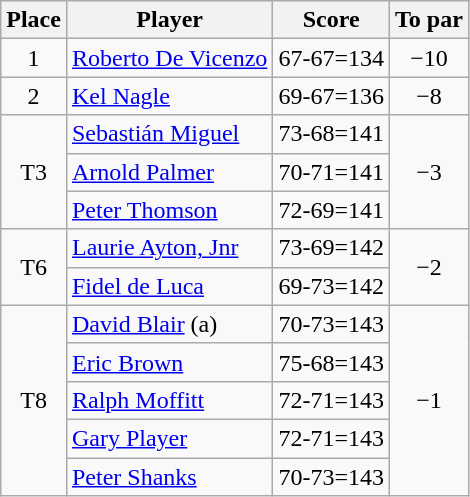<table class="wikitable">
<tr>
<th>Place</th>
<th>Player</th>
<th>Score</th>
<th>To par</th>
</tr>
<tr>
<td align=center>1</td>
<td> <a href='#'>Roberto De Vicenzo</a></td>
<td align=center>67-67=134</td>
<td align=center>−10</td>
</tr>
<tr>
<td align=center>2</td>
<td> <a href='#'>Kel Nagle</a></td>
<td align=center>69-67=136</td>
<td align=center>−8</td>
</tr>
<tr>
<td rowspan="3" align=center>T3</td>
<td> <a href='#'>Sebastián Miguel</a></td>
<td align=center>73-68=141</td>
<td rowspan="3" align=center>−3</td>
</tr>
<tr>
<td> <a href='#'>Arnold Palmer</a></td>
<td align=center>70-71=141</td>
</tr>
<tr>
<td> <a href='#'>Peter Thomson</a></td>
<td align=center>72-69=141</td>
</tr>
<tr>
<td rowspan="2" align=center>T6</td>
<td> <a href='#'>Laurie Ayton, Jnr</a></td>
<td align=center>73-69=142</td>
<td rowspan="2" align=center>−2</td>
</tr>
<tr>
<td> <a href='#'>Fidel de Luca</a></td>
<td align=center>69-73=142</td>
</tr>
<tr>
<td rowspan="5" align=center>T8</td>
<td> <a href='#'>David Blair</a> (a)</td>
<td align=center>70-73=143</td>
<td rowspan="5" align=center>−1</td>
</tr>
<tr>
<td> <a href='#'>Eric Brown</a></td>
<td align=center>75-68=143</td>
</tr>
<tr>
<td> <a href='#'>Ralph Moffitt</a></td>
<td align=center>72-71=143</td>
</tr>
<tr>
<td> <a href='#'>Gary Player</a></td>
<td align=center>72-71=143</td>
</tr>
<tr>
<td> <a href='#'>Peter Shanks</a></td>
<td align=center>70-73=143</td>
</tr>
</table>
